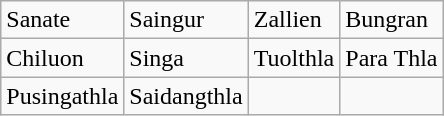<table class="wikitable">
<tr>
<td>Sanate</td>
<td>Saingur</td>
<td>Zallien</td>
<td>Bungran</td>
</tr>
<tr>
<td>Chiluon</td>
<td>Singa</td>
<td>Tuolthla</td>
<td>Para Thla</td>
</tr>
<tr>
<td>Pusingathla</td>
<td>Saidangthla</td>
<td></td>
<td></td>
</tr>
</table>
